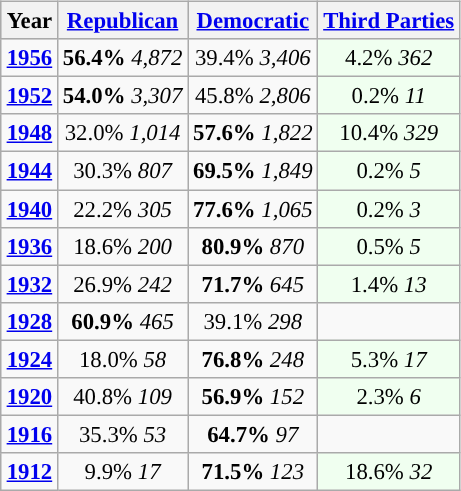<table class="wikitable" style="float:right; font-size:95%;">
<tr bgcolor=lightgrey>
<th>Year</th>
<th><a href='#'>Republican</a></th>
<th><a href='#'>Democratic</a></th>
<th><a href='#'>Third Parties</a></th>
</tr>
<tr>
<td style="text-align:center;" ><strong><a href='#'>1956</a></strong></td>
<td style="text-align:center;" ><strong>56.4%</strong> <em>4,872</em></td>
<td style="text-align:center;" >39.4% <em>3,406</em></td>
<td style="text-align:center; background:honeyDew;">4.2% <em>362</em></td>
</tr>
<tr>
<td style="text-align:center;" ><strong><a href='#'>1952</a></strong></td>
<td style="text-align:center;" ><strong>54.0%</strong> <em>3,307</em></td>
<td style="text-align:center;" >45.8% <em>2,806</em></td>
<td style="text-align:center; background:honeyDew;">0.2% <em>11</em></td>
</tr>
<tr>
<td style="text-align:center;" ><strong><a href='#'>1948</a></strong></td>
<td style="text-align:center;" >32.0% <em>1,014</em></td>
<td style="text-align:center;" ><strong>57.6%</strong> <em>1,822</em></td>
<td style="text-align:center; background:honeyDew;">10.4% <em>329</em></td>
</tr>
<tr>
<td style="text-align:center;" ><strong><a href='#'>1944</a></strong></td>
<td style="text-align:center;" >30.3% <em>807</em></td>
<td style="text-align:center;" ><strong>69.5%</strong> <em>1,849</em></td>
<td style="text-align:center; background:honeyDew;">0.2% <em>5</em></td>
</tr>
<tr>
<td style="text-align:center;" ><strong><a href='#'>1940</a></strong></td>
<td style="text-align:center;" >22.2% <em>305</em></td>
<td style="text-align:center;" ><strong>77.6%</strong> <em>1,065</em></td>
<td style="text-align:center; background:honeyDew;">0.2% <em>3</em></td>
</tr>
<tr>
<td style="text-align:center;" ><strong><a href='#'>1936</a></strong></td>
<td style="text-align:center;" >18.6% <em>200</em></td>
<td style="text-align:center;" ><strong>80.9%</strong> <em>870</em></td>
<td style="text-align:center; background:honeyDew;">0.5% <em>5</em></td>
</tr>
<tr>
<td style="text-align:center;" ><strong><a href='#'>1932</a></strong></td>
<td style="text-align:center;" >26.9% <em>242</em></td>
<td style="text-align:center;" ><strong>71.7%</strong> <em>645</em></td>
<td style="text-align:center; background:honeyDew;">1.4% <em>13</em></td>
</tr>
<tr>
<td style="text-align:center;" ><strong><a href='#'>1928</a></strong></td>
<td style="text-align:center;" ><strong>60.9%</strong> <em>465</em></td>
<td style="text-align:center;" >39.1% <em>298</em></td>
<td style="text-align:center;"></td>
</tr>
<tr>
<td style="text-align:center;" ><strong><a href='#'>1924</a></strong></td>
<td style="text-align:center;" >18.0% <em>58</em></td>
<td style="text-align:center;" ><strong>76.8%</strong> <em>248</em></td>
<td style="text-align:center; background:honeyDew;">5.3% <em>17</em></td>
</tr>
<tr>
<td style="text-align:center;" ><strong><a href='#'>1920</a></strong></td>
<td style="text-align:center;" >40.8% <em>109</em></td>
<td style="text-align:center;" ><strong>56.9%</strong> <em>152</em></td>
<td style="text-align:center; background:honeyDew;">2.3% <em>6</em></td>
</tr>
<tr>
<td style="text-align:center;" ><strong><a href='#'>1916</a></strong></td>
<td style="text-align:center;" >35.3% <em>53</em></td>
<td style="text-align:center;" ><strong>64.7%</strong> <em>97</em></td>
<td style="text-align:center;"></td>
</tr>
<tr>
<td style="text-align:center;" ><strong><a href='#'>1912</a></strong></td>
<td style="text-align:center;" >9.9% <em>17</em></td>
<td style="text-align:center;" ><strong>71.5%</strong> <em>123</em></td>
<td style="text-align:center; background:honeyDew;">18.6% <em>32</em></td>
</tr>
</table>
